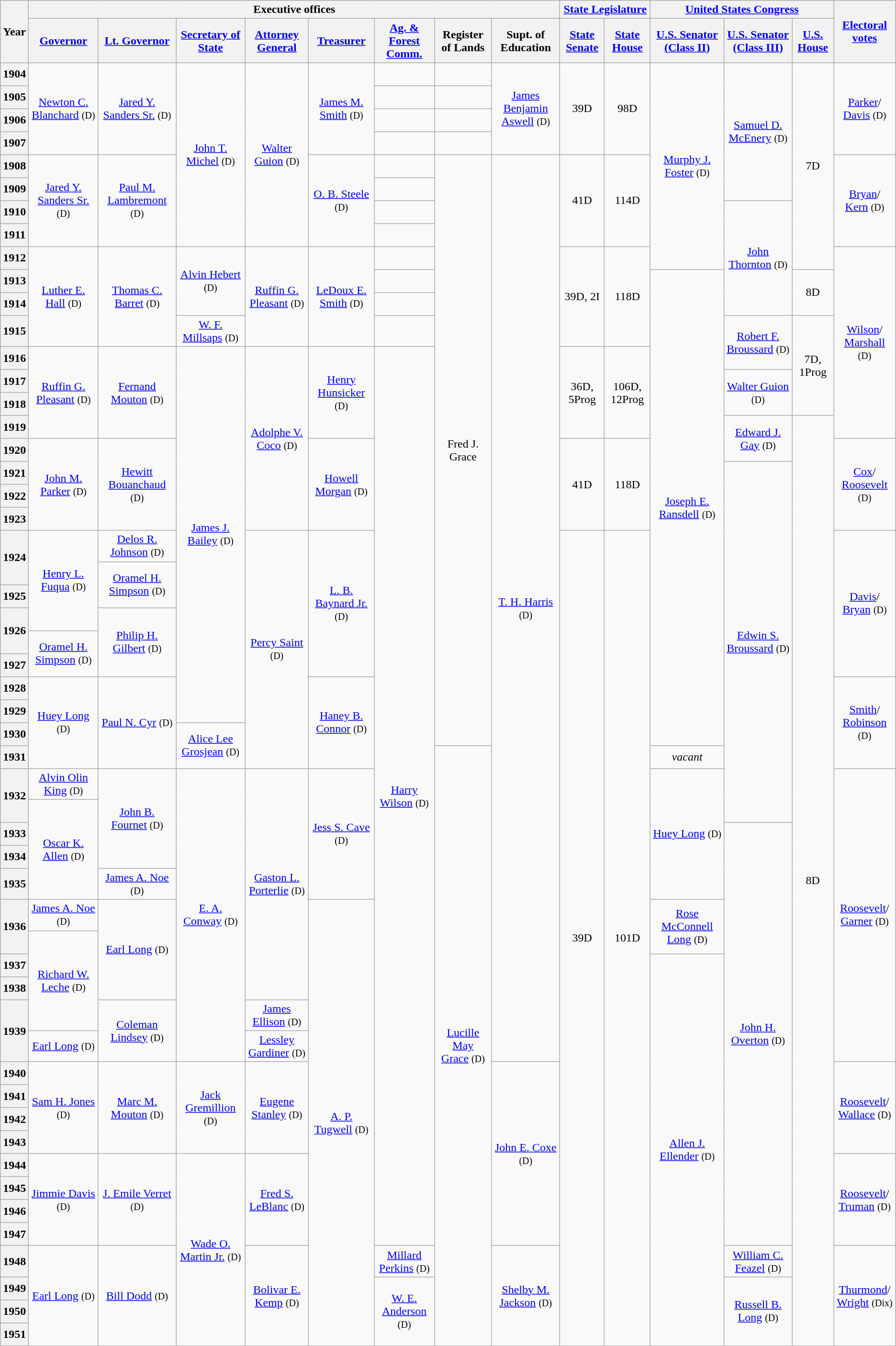<table class="wikitable sortable sticky-header-multi" style="text-align:center">
<tr>
<th rowspan=2 class=unsortable>Year</th>
<th colspan=8>Executive offices</th>
<th colspan=2><a href='#'>State Legislature</a></th>
<th colspan=3><a href='#'>United States Congress</a></th>
<th rowspan=2  class=unsortable><a href='#'>Electoral votes</a></th>
</tr>
<tr style="height:2em">
<th class=unsortable><a href='#'>Governor</a></th>
<th class=unsortable><a href='#'>Lt. Governor</a></th>
<th class=unsortable><a href='#'>Secretary of State</a></th>
<th class=unsortable><a href='#'>Attorney General</a></th>
<th class=unsortable><a href='#'>Treasurer</a></th>
<th class=unsortable><a href='#'>Ag. & Forest<br>Comm.</a></th>
<th class=unsortable>Register of Lands</th>
<th class=unsortable>Supt. of<br>Education</th>
<th class=unsortable><a href='#'>State Senate</a></th>
<th class=unsortable><a href='#'>State House</a></th>
<th class=unsortable><a href='#'>U.S. Senator (Class II)</a></th>
<th class=unsortable><a href='#'>U.S. Senator (Class III)</a></th>
<th class=unsortable><a href='#'>U.S. House</a></th>
</tr>
<tr style="height:2em">
<th>1904</th>
<td rowspan=4 ><a href='#'>Newton C. Blanchard</a> <small>(D)</small></td>
<td rowspan=4 ><a href='#'>Jared Y. Sanders Sr.</a> <small>(D)</small></td>
<td rowspan=8 ><a href='#'>John T. Michel</a> <small>(D)</small></td>
<td rowspan=8 ><a href='#'>Walter Guion</a> <small>(D)</small></td>
<td rowspan=4 ><a href='#'>James M. Smith</a> <small>(D)</small></td>
<td></td>
<td></td>
<td rowspan=4 ><a href='#'>James Benjamin<br>Aswell</a> <small>(D)</small></td>
<td rowspan=4 >39D</td>
<td rowspan=4 >98D</td>
<td rowspan=9 ><a href='#'>Murphy J. Foster</a> <small>(D)</small></td>
<td rowspan=6 ><a href='#'>Samuel D. McEnery</a> <small>(D)</small></td>
<td rowspan=9 >7D</td>
<td rowspan=4 ><a href='#'>Parker</a>/<br><a href='#'>Davis</a> <small>(D)</small> </td>
</tr>
<tr style="height:2em">
<th>1905</th>
<td></td>
<td></td>
</tr>
<tr style="height:2em">
<th>1906</th>
<td></td>
<td></td>
</tr>
<tr style="height:2em">
<th>1907</th>
<td></td>
<td></td>
</tr>
<tr style="height:2em">
<th>1908</th>
<td rowspan=4 ><a href='#'>Jared Y. Sanders Sr.</a> <small>(D)</small></td>
<td rowspan=4 ><a href='#'>Paul M. Lambremont</a> <small>(D)</small></td>
<td rowspan=4 ><a href='#'>O. B. Steele</a> <small>(D)</small></td>
<td></td>
<td rowspan=25>Fred J. Grace</td>
<td rowspan=37 ><a href='#'>T. H. Harris</a> <small>(D)</small></td>
<td rowspan=4 >41D</td>
<td rowspan=4 >114D</td>
<td rowspan=4 ><a href='#'>Bryan</a>/<br><a href='#'>Kern</a> <small>(D)</small> </td>
</tr>
<tr style="height:2em">
<th>1909</th>
<td></td>
</tr>
<tr style="height:2em">
<th>1910</th>
<td></td>
<td rowspan=5 ><a href='#'>John Thornton</a> <small>(D)</small></td>
</tr>
<tr style="height:2em">
<th>1911</th>
<td></td>
</tr>
<tr style="height:2em">
<th>1912</th>
<td rowspan=4 ><a href='#'>Luther E. Hall</a> <small>(D)</small></td>
<td rowspan=4 ><a href='#'>Thomas C. Barret</a> <small>(D)</small></td>
<td rowspan=3 ><a href='#'>Alvin Hebert</a> <small>(D)</small></td>
<td rowspan=4 ><a href='#'>Ruffin G. Pleasant</a> <small>(D)</small></td>
<td rowspan=4 ><a href='#'>LeDoux E. Smith</a> <small>(D)</small></td>
<td></td>
<td rowspan=4 >39D, 2I</td>
<td rowspan=4 >118D</td>
<td rowspan=8 ><a href='#'>Wilson</a>/<br><a href='#'>Marshall</a> <small>(D)</small> </td>
</tr>
<tr style="height:2em">
<th>1913</th>
<td></td>
<td rowspan=20 ><a href='#'>Joseph E. Ransdell</a> <small>(D)</small></td>
<td rowspan=2 >8D</td>
</tr>
<tr style="height:2em">
<th>1914</th>
<td></td>
</tr>
<tr style="height:2em">
<th>1915</th>
<td><a href='#'>W. F. Millsaps</a> <small>(D)</small></td>
<td></td>
<td rowspan=2 ><a href='#'>Robert F. Broussard</a> <small>(D)</small></td>
<td rowspan=4 >7D, 1Prog</td>
</tr>
<tr style="height:2em">
<th>1916</th>
<td rowspan=4 ><a href='#'>Ruffin G. Pleasant</a> <small>(D)</small></td>
<td rowspan=4 ><a href='#'>Fernand Mouton</a> <small>(D)</small></td>
<td rowspan=16 ><a href='#'>James J. Bailey</a> <small>(D)</small></td>
<td rowspan=8 ><a href='#'>Adolphe V. Coco</a> <small>(D)</small></td>
<td rowspan=4 ><a href='#'>Henry Hunsicker</a> <small>(D)</small></td>
<td rowspan=37 ><a href='#'>Harry Wilson</a> <small>(D)</small></td>
<td rowspan=4 >36D, 5Prog</td>
<td rowspan=4 >106D, 12Prog</td>
</tr>
<tr style="height:2em">
<th>1917</th>
<td rowspan=2 ><a href='#'>Walter Guion</a> <small>(D)</small></td>
</tr>
<tr style="height:2em">
<th>1918</th>
</tr>
<tr style="height:2em">
<th>1919</th>
<td rowspan=2 ><a href='#'>Edward J. Gay</a> <small>(D)</small></td>
<td rowspan=38 >8D</td>
</tr>
<tr style="height:2em">
<th>1920</th>
<td rowspan=4 ><a href='#'>John M. Parker</a> <small>(D)</small></td>
<td rowspan=4 ><a href='#'>Hewitt Bouanchaud</a> <small>(D)</small></td>
<td rowspan=4 ><a href='#'>Howell Morgan</a> <small>(D)</small></td>
<td rowspan=4 >41D</td>
<td rowspan=4 >118D</td>
<td rowspan=4 ><a href='#'>Cox</a>/<br><a href='#'>Roosevelt</a> <small>(D)</small> </td>
</tr>
<tr style="height:2em">
<th>1921</th>
<td rowspan=15 ><a href='#'>Edwin S. Broussard</a> <small>(D)</small></td>
</tr>
<tr style="height:2em">
<th>1922</th>
</tr>
<tr style="height:2em">
<th>1923</th>
</tr>
<tr style="height:2em">
<th rowspan=2>1924</th>
<td rowspan=4 ><a href='#'>Henry L. Fuqua</a> <small>(D)</small></td>
<td><a href='#'>Delos R. Johnson</a> <small>(D)</small></td>
<td rowspan=10 ><a href='#'>Percy Saint</a> <small>(D)</small></td>
<td rowspan=6 ><a href='#'>L. B. Baynard Jr.</a> <small>(D)</small></td>
<td rowspan=33 >39D</td>
<td rowspan=33 >101D</td>
<td rowspan=6 ><a href='#'>Davis</a>/<br><a href='#'>Bryan</a> <small>(D)</small> </td>
</tr>
<tr style="height:2em">
<td rowspan=2 ><a href='#'>Oramel H. Simpson</a> <small>(D)</small></td>
</tr>
<tr style="height:2em">
<th>1925</th>
</tr>
<tr style="height:2em">
<th rowspan=2>1926</th>
<td rowspan=3 ><a href='#'>Philip H. Gilbert</a> <small>(D)</small></td>
</tr>
<tr style="height:2em">
<td rowspan=2 ><a href='#'>Oramel H. Simpson</a> <small>(D)</small></td>
</tr>
<tr style="height:2em">
<th>1927</th>
</tr>
<tr style="height:2em">
<th>1928</th>
<td rowspan=4 ><a href='#'>Huey Long</a> <small>(D)</small></td>
<td rowspan=4 ><a href='#'>Paul N. Cyr</a> <small>(D)</small></td>
<td rowspan=4 ><a href='#'>Haney B. Connor</a> <small>(D)</small></td>
<td rowspan=4 ><a href='#'>Smith</a>/<br><a href='#'>Robinson</a> <small>(D)</small> </td>
</tr>
<tr style="height:2em">
<th>1929</th>
</tr>
<tr style="height:2em">
<th>1930</th>
<td rowspan=2 ><a href='#'>Alice Lee Grosjean</a> <small>(D)</small></td>
</tr>
<tr style="height:2em">
<th>1931</th>
<td rowspan=24 ><a href='#'>Lucille May<br>Grace</a> <small>(D)</small></td>
<td><em>vacant</em></td>
</tr>
<tr style="height:2em">
<th rowspan=2>1932</th>
<td><a href='#'>Alvin Olin King</a> <small>(D)</small></td>
<td rowspan=4 ><a href='#'>John B. Fournet</a> <small>(D)</small></td>
<td rowspan=11 ><a href='#'>E. A. Conway</a> <small>(D)</small></td>
<td rowspan=9 ><a href='#'>Gaston L. Porterlie</a> <small>(D)</small></td>
<td rowspan=5 ><a href='#'>Jess S. Cave</a> <small>(D)</small></td>
<td rowspan=5 ><a href='#'>Huey Long</a> <small>(D)</small></td>
<td rowspan=11 ><a href='#'>Roosevelt</a>/<br><a href='#'>Garner</a> <small>(D)</small> </td>
</tr>
<tr style="height:2em">
<td rowspan=4 ><a href='#'>Oscar K. Allen</a> <small>(D)</small></td>
</tr>
<tr style="height:2em">
<th>1933</th>
<td rowspan=17 ><a href='#'>John H. Overton</a> <small>(D)</small></td>
</tr>
<tr style="height:2em">
<th>1934</th>
</tr>
<tr style="height:2em">
<th>1935</th>
<td><a href='#'>James A. Noe</a> <small>(D)</small></td>
</tr>
<tr style="height:2em">
<th rowspan=2>1936</th>
<td><a href='#'>James A. Noe</a> <small>(D)</small></td>
<td rowspan=4 ><a href='#'>Earl Long</a> <small>(D)</small></td>
<td rowspan=18 ><a href='#'>A. P. Tugwell</a> <small>(D)</small></td>
<td rowspan=2 ><a href='#'>Rose McConnell Long</a> <small>(D)</small></td>
</tr>
<tr style="height:2em">
<td rowspan=4 ><a href='#'>Richard W. Leche</a> <small>(D)</small></td>
</tr>
<tr style="height:2em">
<th>1937</th>
<td rowspan=16 ><a href='#'>Allen J. Ellender</a> <small>(D)</small></td>
</tr>
<tr style="height:2em">
<th>1938</th>
</tr>
<tr style="height:2em">
<th rowspan=2>1939</th>
<td rowspan=2 ><a href='#'>Coleman Lindsey</a> <small>(D)</small></td>
<td><a href='#'>James Ellison</a> <small>(D)</small></td>
</tr>
<tr style="height:2em">
<td><a href='#'>Earl Long</a> <small>(D)</small></td>
<td><a href='#'>Lessley Gardiner</a> <small>(D)</small></td>
</tr>
<tr style="height:2em">
<th>1940</th>
<td rowspan=4 ><a href='#'>Sam H. Jones</a> <small>(D)</small></td>
<td rowspan=4 ><a href='#'>Marc M. Mouton</a> <small>(D)</small></td>
<td rowspan=4 ><a href='#'>Jack Gremillion</a> <small>(D)</small></td>
<td rowspan=4 ><a href='#'>Eugene Stanley</a> <small>(D)</small></td>
<td rowspan=8 ><a href='#'>John E. Coxe</a> <small>(D)</small></td>
<td rowspan=4 ><a href='#'>Roosevelt</a>/<br><a href='#'>Wallace</a> <small>(D)</small> </td>
</tr>
<tr style="height:2em">
<th>1941</th>
</tr>
<tr style="height:2em">
<th>1942</th>
</tr>
<tr style="height:2em">
<th>1943</th>
</tr>
<tr style="height:2em">
<th>1944</th>
<td rowspan=4 ><a href='#'>Jimmie Davis</a> <small>(D)</small></td>
<td rowspan=4 ><a href='#'>J. Emile Verret</a> <small>(D)</small></td>
<td rowspan=8 ><a href='#'>Wade O. Martin Jr.</a> <small>(D)</small></td>
<td rowspan=4 ><a href='#'>Fred S. LeBlanc</a> <small>(D)</small></td>
<td rowspan=4 ><a href='#'>Roosevelt</a>/<br><a href='#'>Truman</a> <small>(D)</small> </td>
</tr>
<tr style="height:2em">
<th>1945</th>
</tr>
<tr style="height:2em">
<th>1946</th>
</tr>
<tr style="height:2em">
<th>1947</th>
</tr>
<tr style="height:2em">
<th>1948</th>
<td rowspan=4 ><a href='#'>Earl Long</a> <small>(D)</small></td>
<td rowspan=4 ><a href='#'>Bill Dodd</a> <small>(D)</small></td>
<td rowspan=4 ><a href='#'>Bolivar E. Kemp</a> <small>(D)</small></td>
<td><a href='#'>Millard Perkins</a> <small>(D)</small></td>
<td rowspan=4 ><a href='#'>Shelby M. Jackson</a> <small>(D)</small></td>
<td><a href='#'>William C. Feazel</a> <small>(D)</small></td>
<td rowspan=4 ><a href='#'>Thurmond</a>/<br><a href='#'>Wright</a> <small>(Dix)</small> </td>
</tr>
<tr style="height:2em">
<th>1949</th>
<td rowspan=3 ><a href='#'>W. E. Anderson</a> <small>(D)</small></td>
<td rowspan=3 ><a href='#'>Russell B. Long</a> <small>(D)</small></td>
</tr>
<tr style="height:2em">
<th>1950</th>
</tr>
<tr style="height:2em">
<th>1951</th>
</tr>
</table>
